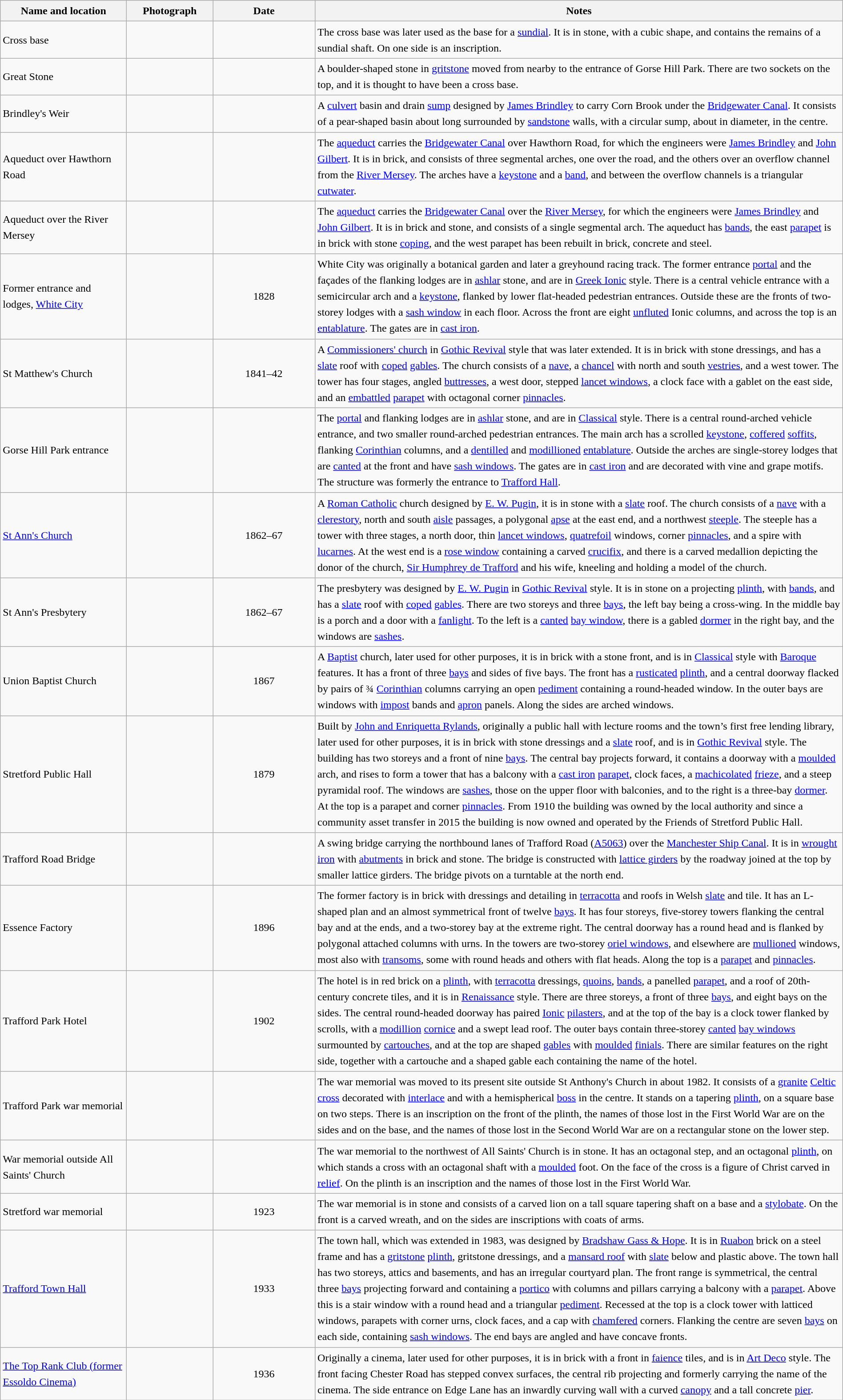<table class="wikitable sortable plainrowheaders" style="width:100%;border:0px;text-align:left;line-height:150%;">
<tr>
<th scope="col"  style="width:150px">Name and location</th>
<th scope="col"  style="width:100px" class="unsortable">Photograph</th>
<th scope="col"  style="width:120px">Date</th>
<th scope="col"  style="width:650px" class="unsortable">Notes</th>
</tr>
<tr>
<td>Cross base<br><small></small></td>
<td></td>
<td align="center"></td>
<td>The cross base was later used as the base for a <a href='#'>sundial</a>. It is in stone, with a cubic shape, and contains the remains of a sundial shaft. On one side is an inscription.</td>
</tr>
<tr>
<td>Great Stone<br><small></small></td>
<td></td>
<td align="center"></td>
<td>A boulder-shaped stone in <a href='#'>gritstone</a> moved from nearby to the entrance of Gorse Hill Park. There are two sockets on the top, and it is thought to have been a cross base.</td>
</tr>
<tr>
<td>Brindley's Weir<br><small></small></td>
<td></td>
<td align="center"></td>
<td>A <a href='#'>culvert</a> basin and drain <a href='#'>sump</a> designed by <a href='#'>James Brindley</a> to carry Corn Brook under the <a href='#'>Bridgewater Canal</a>. It consists of a pear-shaped basin about  long surrounded by <a href='#'>sandstone</a> walls, with a circular sump, about  in diameter, in the centre.</td>
</tr>
<tr>
<td>Aqueduct over Hawthorn Road<br><small></small></td>
<td></td>
<td align="center"></td>
<td>The <a href='#'>aqueduct</a> carries the <a href='#'>Bridgewater Canal</a> over Hawthorn Road, for which the engineers were <a href='#'>James Brindley</a> and <a href='#'>John Gilbert</a>. It is in brick, and consists of three segmental arches, one over the road, and the others over an overflow channel from the <a href='#'>River Mersey</a>. The arches have a <a href='#'>keystone</a> and a <a href='#'>band</a>, and between the overflow channels is a triangular <a href='#'>cutwater</a>.</td>
</tr>
<tr>
<td>Aqueduct over the River Mersey<br><small></small></td>
<td></td>
<td align="center"></td>
<td>The <a href='#'>aqueduct</a> carries the <a href='#'>Bridgewater Canal</a> over the <a href='#'>River Mersey</a>, for which the engineers were <a href='#'>James Brindley</a> and <a href='#'>John Gilbert</a>. It is in brick and stone, and consists of a single segmental arch. The aqueduct has <a href='#'>bands</a>, the east <a href='#'>parapet</a> is in brick with stone <a href='#'>coping</a>, and the west parapet has been rebuilt in brick, concrete and steel.</td>
</tr>
<tr>
<td>Former entrance and lodges, <a href='#'>White City</a><br><small></small></td>
<td></td>
<td align="center">1828</td>
<td>White City was originally a botanical garden and later a greyhound racing track. The former entrance <a href='#'>portal</a> and the façades of the flanking lodges are in <a href='#'>ashlar</a> stone, and are in <a href='#'>Greek Ionic</a> style. There is a central vehicle entrance with a semicircular arch and a <a href='#'>keystone</a>, flanked by lower flat-headed pedestrian entrances. Outside these are the fronts of two-storey lodges with a <a href='#'>sash window</a> in each floor. Across the front are eight <a href='#'>unfluted</a> Ionic columns, and across the top is an <a href='#'>entablature</a>. The gates are in <a href='#'>cast iron</a>.</td>
</tr>
<tr>
<td>St Matthew's Church<br><small></small></td>
<td></td>
<td align="center">1841–42</td>
<td>A <a href='#'>Commissioners' church</a> in <a href='#'>Gothic Revival</a> style that was later extended. It is in brick with stone dressings, and has a <a href='#'>slate</a> roof with <a href='#'>coped</a> <a href='#'>gables</a>. The church consists of a <a href='#'>nave</a>, a <a href='#'>chancel</a> with north and south <a href='#'>vestries</a>, and a west tower. The tower has four stages, angled <a href='#'>buttresses</a>, a west door, stepped <a href='#'>lancet windows</a>, a clock face with a gablet on the east side, and an <a href='#'>embattled</a> <a href='#'>parapet</a> with octagonal corner <a href='#'>pinnacles</a>.</td>
</tr>
<tr>
<td>Gorse Hill Park entrance<br><small></small></td>
<td></td>
<td align="center"></td>
<td>The <a href='#'>portal</a> and flanking lodges are in <a href='#'>ashlar</a> stone, and are in <a href='#'>Classical</a> style. There is a central round-arched vehicle entrance, and two smaller round-arched pedestrian entrances. The main arch has a scrolled <a href='#'>keystone</a>, <a href='#'>coffered</a> <a href='#'>soffits</a>, flanking <a href='#'>Corinthian</a> columns, and a <a href='#'>dentilled</a> and <a href='#'>modillioned</a> <a href='#'>entablature</a>. Outside the arches are single-storey lodges that are <a href='#'>canted</a> at the front and have <a href='#'>sash windows</a>. The gates are in <a href='#'>cast iron</a> and are decorated with vine and grape motifs. The structure was formerly the entrance to <a href='#'>Trafford Hall</a>.</td>
</tr>
<tr>
<td><a href='#'>St Ann's Church</a><br><small></small></td>
<td></td>
<td align="center">1862–67</td>
<td>A <a href='#'>Roman Catholic</a> church designed by <a href='#'>E. W. Pugin</a>, it is in stone with a <a href='#'>slate</a> roof. The church consists of a <a href='#'>nave</a> with a <a href='#'>clerestory</a>, north and south <a href='#'>aisle</a> passages, a polygonal <a href='#'>apse</a> at the east end, and a northwest <a href='#'>steeple</a>. The steeple has a tower with three stages, a north door, thin <a href='#'>lancet windows</a>, <a href='#'>quatrefoil</a> windows, corner <a href='#'>pinnacles</a>, and a spire with <a href='#'>lucarnes</a>. At the west end is a <a href='#'>rose window</a> containing a carved <a href='#'>crucifix</a>, and there is a carved medallion depicting the donor of the church, <a href='#'>Sir Humphrey de Trafford</a> and his wife, kneeling and holding a model of the church.</td>
</tr>
<tr>
<td>St Ann's Presbytery<br><small></small></td>
<td></td>
<td align="center">1862–67</td>
<td>The presbytery was designed by <a href='#'>E. W. Pugin</a> in <a href='#'>Gothic Revival</a> style. It is in stone on a projecting <a href='#'>plinth</a>, with <a href='#'>bands</a>, and has a <a href='#'>slate</a> roof with <a href='#'>coped</a> <a href='#'>gables</a>. There are two storeys and three <a href='#'>bays</a>, the left bay being a cross-wing. In the middle bay is a porch and a door with a <a href='#'>fanlight</a>. To the left is a <a href='#'>canted</a> <a href='#'>bay window</a>, there is a gabled <a href='#'>dormer</a> in the right bay, and the windows are <a href='#'>sashes</a>.</td>
</tr>
<tr>
<td>Union Baptist Church<br><small></small></td>
<td></td>
<td align="center">1867</td>
<td>A <a href='#'>Baptist</a> church, later used for other purposes, it is in brick with a stone front, and is in <a href='#'>Classical</a> style with <a href='#'>Baroque</a> features. It has a front of three <a href='#'>bays</a> and sides of five bays. The front has a <a href='#'>rusticated</a> <a href='#'>plinth</a>, and a central doorway flacked by pairs of ¾ <a href='#'>Corinthian</a> columns carrying an open <a href='#'>pediment</a> containing a round-headed window. In the outer bays are windows with <a href='#'>impost</a> bands and <a href='#'>apron</a> panels. Along the sides are arched windows.</td>
</tr>
<tr>
<td>Stretford Public Hall<br><small></small></td>
<td></td>
<td align="center">1879</td>
<td>Built by <a href='#'>John and Enriquetta Rylands</a>, originally a public hall with lecture rooms and the town’s first free lending library, later used for other purposes, it is in brick with stone dressings and a <a href='#'>slate</a> roof, and is in <a href='#'>Gothic Revival</a> style. The building has two storeys and a front of nine <a href='#'>bays</a>. The central bay projects forward, it contains a doorway with a <a href='#'>moulded</a> arch, and rises to form a tower that has a balcony with a <a href='#'>cast iron</a> <a href='#'>parapet</a>, clock faces, a <a href='#'>machicolated</a> <a href='#'>frieze</a>, and a steep pyramidal roof. The windows are <a href='#'>sashes</a>, those on the upper floor with balconies, and to the right is a three-bay <a href='#'>dormer</a>. At the top is a parapet and corner <a href='#'>pinnacles</a>. From 1910 the building was owned by the local authority and since a community asset transfer in 2015 the building is now owned and operated by the Friends of Stretford Public Hall.</td>
</tr>
<tr>
<td>Trafford Road Bridge<br><small></small></td>
<td></td>
<td align="center"></td>
<td>A swing bridge carrying the northbound lanes of Trafford Road (<a href='#'>A5063</a>) over the <a href='#'>Manchester Ship Canal</a>. It is in <a href='#'>wrought iron</a> with <a href='#'>abutments</a> in brick and stone. The bridge is constructed with <a href='#'>lattice girders</a> by the roadway joined at the top by smaller lattice girders. The bridge pivots on a turntable at the north end.</td>
</tr>
<tr>
<td>Essence Factory<br><small></small></td>
<td></td>
<td align="center">1896</td>
<td>The former factory is in brick with dressings and detailing in <a href='#'>terracotta</a> and roofs in Welsh <a href='#'>slate</a> and tile. It has an L-shaped plan and an almost symmetrical front of twelve <a href='#'>bays</a>. It has four storeys, five-storey towers flanking the central bay and at the ends, and a two-storey bay at the extreme right. The central doorway has a round head and is flanked by polygonal attached columns with urns. In the towers are two-storey <a href='#'>oriel windows</a>, and elsewhere are <a href='#'>mullioned</a> windows, most also with <a href='#'>transoms</a>, some with round heads and others with flat heads. Along the top is a <a href='#'>parapet</a> and <a href='#'>pinnacles</a>.</td>
</tr>
<tr>
<td>Trafford Park Hotel<br><small></small></td>
<td></td>
<td align="center">1902</td>
<td>The hotel is in red brick on a <a href='#'>plinth</a>, with <a href='#'>terracotta</a> dressings, <a href='#'>quoins</a>, <a href='#'>bands</a>, a panelled <a href='#'>parapet</a>, and a roof of 20th-century concrete tiles, and it is in <a href='#'>Renaissance</a> style. There are three storeys, a front of three <a href='#'>bays</a>, and eight bays on the sides. The central round-headed doorway has paired <a href='#'>Ionic</a> <a href='#'>pilasters</a>, and at the top of the bay is a clock tower flanked by scrolls, with a <a href='#'>modillion</a> <a href='#'>cornice</a> and a swept lead roof. The outer bays contain three-storey <a href='#'>canted</a> <a href='#'>bay windows</a> surmounted by <a href='#'>cartouches</a>, and at the top are shaped <a href='#'>gables</a> with <a href='#'>moulded</a> <a href='#'>finials</a>. There are similar features on the right side, together with a cartouche and a shaped gable each containing the name of the hotel.</td>
</tr>
<tr>
<td>Trafford Park war memorial<br><small></small></td>
<td></td>
<td align="center"></td>
<td>The war memorial was moved to its present site outside St Anthony's Church in about 1982. It consists of a <a href='#'>granite</a> <a href='#'>Celtic cross</a> decorated with <a href='#'>interlace</a> and with a hemispherical <a href='#'>boss</a> in the centre. It stands on a tapering <a href='#'>plinth</a>, on a square base on two steps. There is an inscription on the front of the plinth, the names of those lost in the First World War are on the sides and on the base, and the names of those lost in the Second World War are on a rectangular stone on the lower step.</td>
</tr>
<tr>
<td>War memorial outside All Saints' Church<br><small></small></td>
<td></td>
<td align="center"></td>
<td>The war memorial to the northwest of All Saints' Church is in stone. It has an octagonal step, and an octagonal <a href='#'>plinth</a>, on which stands a cross with an octagonal shaft with a <a href='#'>moulded</a> foot. On the face of the cross is a figure of Christ carved in <a href='#'>relief</a>. On the plinth is an inscription and the names of those lost in the First World War.</td>
</tr>
<tr>
<td>Stretford war memorial<br><small></small></td>
<td></td>
<td align="center">1923</td>
<td>The war memorial is in stone and consists of a carved lion on a tall square tapering shaft on a base and a <a href='#'>stylobate</a>. On the front is a carved wreath, and on the sides are inscriptions with coats of arms.</td>
</tr>
<tr>
<td><a href='#'>Trafford Town Hall</a><br><small></small></td>
<td></td>
<td align="center">1933</td>
<td>The town hall, which was extended in 1983, was designed by <a href='#'>Bradshaw Gass & Hope</a>. It is in <a href='#'>Ruabon</a> brick on a steel frame and has a <a href='#'>gritstone</a> <a href='#'>plinth</a>, gritstone dressings, and a <a href='#'>mansard roof</a> with <a href='#'>slate</a> below and plastic above. The town hall has two storeys, attics and basements, and has an irregular courtyard plan. The front range is symmetrical, the central three <a href='#'>bays</a> projecting forward and containing a <a href='#'>portico</a> with columns and pillars carrying a balcony with a <a href='#'>parapet</a>. Above this is a stair window with a round head and a triangular <a href='#'>pediment</a>. Recessed at the top is a clock tower with latticed windows, parapets with corner urns, clock faces, and a cap with <a href='#'>chamfered</a> corners. Flanking the centre are seven <a href='#'>bays</a> on each side, containing <a href='#'>sash windows</a>. The end bays are angled and have concave fronts.</td>
</tr>
<tr>
<td><a href='#'>The Top Rank Club (former Essoldo Cinema)</a><br><small></small></td>
<td></td>
<td align="center">1936</td>
<td>Originally a cinema, later used for other purposes, it is in brick with a front in <a href='#'>faience</a> tiles, and is in <a href='#'>Art Deco</a> style. The front facing Chester Road has stepped convex surfaces, the central rib projecting and formerly carrying the name of the cinema. The side entrance on Edge Lane has an inwardly curving wall with a curved <a href='#'>canopy</a> and a tall concrete <a href='#'>pier</a>.</td>
</tr>
<tr>
</tr>
</table>
